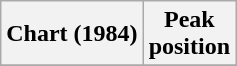<table class="wikitable sortable plainrowheaders">
<tr>
<th>Chart (1984)</th>
<th>Peak<br>position</th>
</tr>
<tr>
</tr>
</table>
